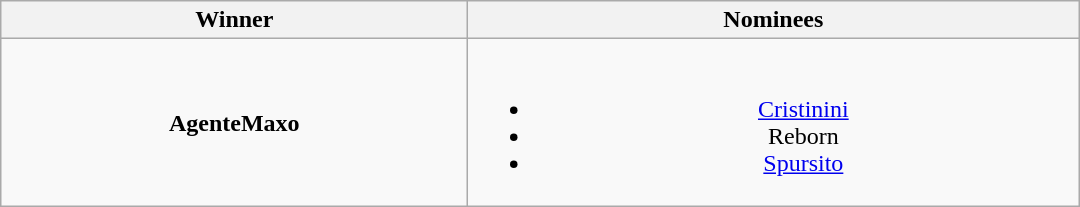<table class="wikitable" style="text-align:center;">
<tr>
<th scope="col" style="width:19em;">Winner</th>
<th scope="col" style="width:25em;">Nominees</th>
</tr>
<tr>
<td><strong> AgenteMaxo</strong></td>
<td><br><ul><li> <a href='#'>Cristinini</a></li><li> Reborn</li><li> <a href='#'>Spursito</a></li></ul></td>
</tr>
</table>
